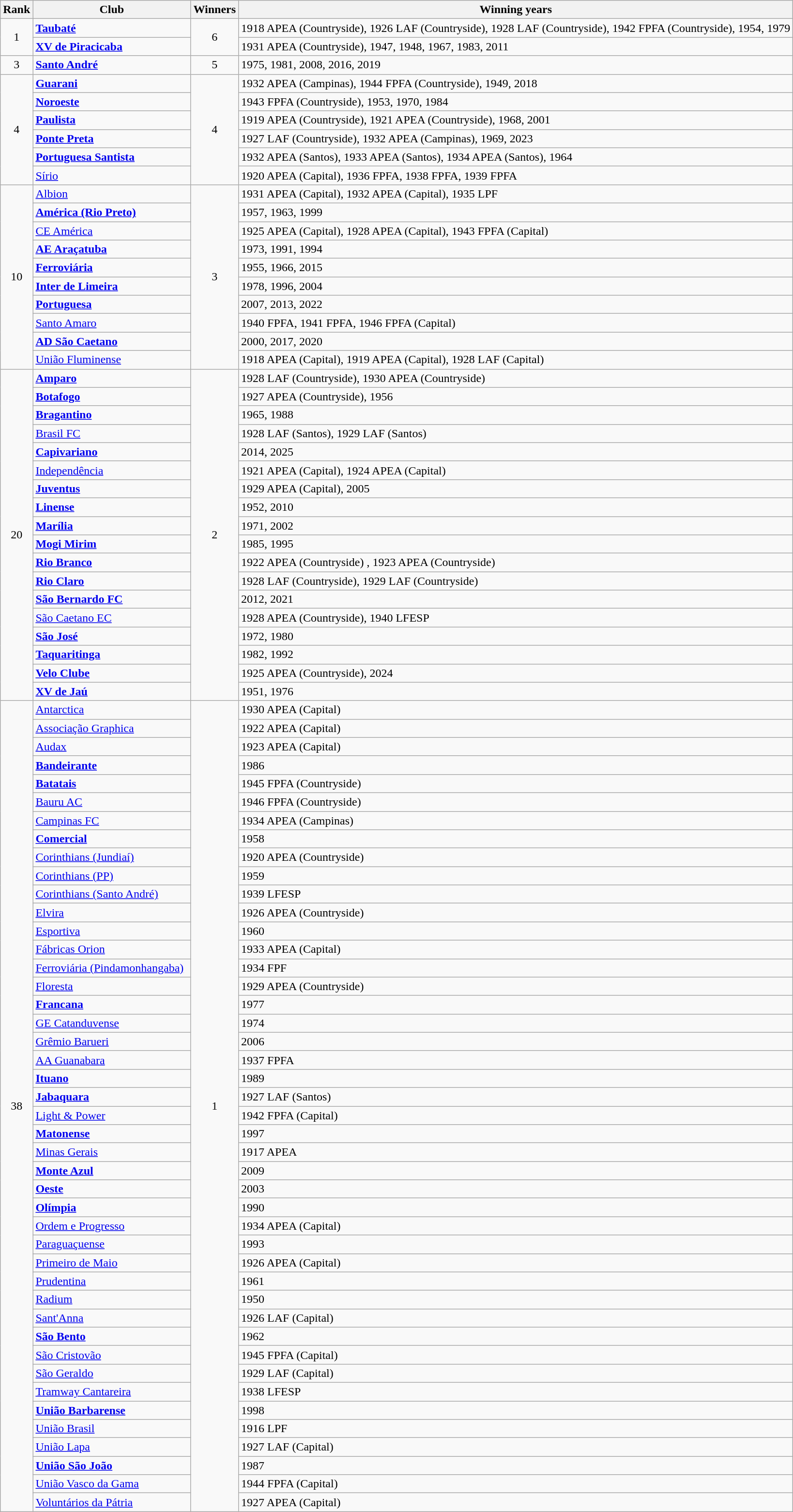<table class="wikitable sortable">
<tr>
<th>Rank</th>
<th style="width:210px">Club</th>
<th>Winners</th>
<th>Winning years</th>
</tr>
<tr>
<td rowspan=2 align=center>1</td>
<td><strong><a href='#'>Taubaté</a></strong></td>
<td rowspan=2 align=center>6</td>
<td>1918 APEA (Countryside), 1926 LAF (Countryside), 1928 LAF (Countryside), 1942 	FPFA (Countryside), 1954, 1979</td>
</tr>
<tr>
<td><strong><a href='#'>XV de Piracicaba</a></strong></td>
<td>1931 APEA (Countryside), 1947, 1948, 1967, 1983, 2011</td>
</tr>
<tr>
<td align=center>3</td>
<td><strong><a href='#'>Santo André</a></strong></td>
<td align=center>5</td>
<td>1975, 1981, 2008, 2016, 2019</td>
</tr>
<tr>
<td rowspan=6 align=center>4</td>
<td><strong><a href='#'>Guarani</a></strong></td>
<td rowspan=6 align=center>4</td>
<td>1932 APEA (Campinas), 1944 FPFA (Countryside), 1949, 2018</td>
</tr>
<tr>
<td><strong><a href='#'>Noroeste</a></strong></td>
<td>1943 FPFA (Countryside), 1953, 1970, 1984</td>
</tr>
<tr>
<td><strong><a href='#'>Paulista</a></strong></td>
<td>1919 APEA (Countryside), 1921 APEA (Countryside), 1968, 2001</td>
</tr>
<tr>
<td><strong><a href='#'>Ponte Preta</a></strong></td>
<td>1927 LAF (Countryside), 1932 APEA (Campinas), 1969, 2023</td>
</tr>
<tr>
<td><strong><a href='#'>Portuguesa Santista</a></strong></td>
<td>1932 APEA (Santos), 1933 APEA (Santos), 1934 APEA (Santos), 1964</td>
</tr>
<tr>
<td><a href='#'>Sírio</a></td>
<td>1920 APEA (Capital), 1936 FPFA, 1938 FPFA, 1939 FPFA</td>
</tr>
<tr>
<td rowspan=10 align=center>10</td>
<td><a href='#'>Albion</a></td>
<td rowspan=10 align=center>3</td>
<td>1931 APEA (Capital), 1932 APEA (Capital), 1935 LPF</td>
</tr>
<tr>
<td><strong><a href='#'>América (Rio Preto)</a></strong></td>
<td>1957, 1963, 1999</td>
</tr>
<tr>
<td><a href='#'>CE América</a></td>
<td>1925 APEA (Capital), 1928 APEA (Capital), 1943 FPFA (Capital)</td>
</tr>
<tr>
<td><strong><a href='#'>AE Araçatuba</a></strong></td>
<td>1973, 1991, 1994</td>
</tr>
<tr>
<td><strong><a href='#'>Ferroviária</a></strong></td>
<td>1955, 1966, 2015</td>
</tr>
<tr>
<td><strong><a href='#'>Inter de Limeira</a></strong></td>
<td>1978, 1996, 2004</td>
</tr>
<tr>
<td><strong><a href='#'>Portuguesa</a></strong></td>
<td>2007, 2013, 2022</td>
</tr>
<tr>
<td><a href='#'>Santo Amaro</a></td>
<td>1940 FPFA, 1941 FPFA, 1946 FPFA (Capital)</td>
</tr>
<tr>
<td><strong><a href='#'>AD São Caetano</a></strong></td>
<td>2000, 2017, 2020</td>
</tr>
<tr>
<td><a href='#'>União Fluminense</a></td>
<td>1918 APEA (Capital), 1919 APEA (Capital), 1928 LAF (Capital)</td>
</tr>
<tr>
<td rowspan=18 align=center>20</td>
<td><strong><a href='#'>Amparo</a></strong></td>
<td rowspan=18 align=center>2</td>
<td>1928 LAF (Countryside), 1930 APEA (Countryside)</td>
</tr>
<tr>
<td><strong><a href='#'>Botafogo</a></strong></td>
<td>1927 APEA (Countryside), 1956</td>
</tr>
<tr>
<td><strong><a href='#'>Bragantino</a></strong></td>
<td>1965, 1988</td>
</tr>
<tr>
<td><a href='#'>Brasil FC</a></td>
<td>1928 LAF (Santos), 1929 LAF (Santos)</td>
</tr>
<tr>
<td><strong><a href='#'>Capivariano</a></strong></td>
<td>2014, 2025</td>
</tr>
<tr>
<td><a href='#'>Independência</a></td>
<td>1921 APEA (Capital), 1924 APEA (Capital)</td>
</tr>
<tr>
<td><strong><a href='#'>Juventus</a></strong></td>
<td>1929 APEA (Capital), 2005</td>
</tr>
<tr>
<td><strong><a href='#'>Linense</a></strong></td>
<td>1952, 2010</td>
</tr>
<tr>
<td><strong><a href='#'>Marília</a></strong></td>
<td>1971, 2002</td>
</tr>
<tr>
<td><strong><a href='#'>Mogi Mirim</a></strong></td>
<td>1985, 1995</td>
</tr>
<tr>
<td><strong><a href='#'>Rio Branco</a></strong></td>
<td>1922 APEA (Countryside) , 1923 APEA (Countryside)</td>
</tr>
<tr>
<td><strong><a href='#'>Rio Claro</a></strong></td>
<td>1928 LAF (Countryside), 1929 LAF (Countryside)</td>
</tr>
<tr>
<td><strong><a href='#'>São Bernardo FC</a></strong></td>
<td>2012, 2021</td>
</tr>
<tr>
<td><a href='#'>São Caetano EC</a></td>
<td>1928 APEA (Countryside), 1940 LFESP</td>
</tr>
<tr>
<td><strong><a href='#'>São José</a></strong></td>
<td>1972, 1980</td>
</tr>
<tr>
<td><strong><a href='#'>Taquaritinga</a></strong></td>
<td>1982, 1992</td>
</tr>
<tr>
<td><strong><a href='#'>Velo Clube</a></strong></td>
<td>1925 APEA (Countryside), 2024</td>
</tr>
<tr>
<td><strong><a href='#'>XV de Jaú</a></strong></td>
<td>1951, 1976</td>
</tr>
<tr>
<td rowspan=44 align=center>38</td>
<td><a href='#'>Antarctica</a></td>
<td rowspan=44 align=center>1</td>
<td>1930 APEA (Capital)</td>
</tr>
<tr>
<td><a href='#'>Associação Graphica</a></td>
<td>1922 APEA (Capital)</td>
</tr>
<tr>
<td><a href='#'>Audax</a></td>
<td>1923 APEA (Capital)</td>
</tr>
<tr>
<td><strong><a href='#'>Bandeirante</a></strong></td>
<td>1986</td>
</tr>
<tr>
<td><strong><a href='#'>Batatais</a></strong></td>
<td>1945 FPFA (Countryside)</td>
</tr>
<tr>
<td><a href='#'>Bauru AC</a></td>
<td>1946 FPFA (Countryside)</td>
</tr>
<tr>
<td><a href='#'>Campinas FC</a></td>
<td>1934 APEA (Campinas)</td>
</tr>
<tr>
<td><strong><a href='#'>Comercial</a></strong></td>
<td>1958</td>
</tr>
<tr>
<td><a href='#'>Corinthians (Jundiaí)</a></td>
<td>1920 APEA (Countryside)</td>
</tr>
<tr>
<td><a href='#'>Corinthians (PP)</a></td>
<td>1959</td>
</tr>
<tr>
<td><a href='#'>Corinthians (Santo André)</a></td>
<td>1939 LFESP</td>
</tr>
<tr>
<td><a href='#'>Elvira</a></td>
<td>1926 APEA (Countryside)</td>
</tr>
<tr>
<td><a href='#'>Esportiva</a></td>
<td>1960</td>
</tr>
<tr>
<td><a href='#'>Fábricas Orion</a></td>
<td>1933 APEA (Capital)</td>
</tr>
<tr>
<td><a href='#'>Ferroviária (Pindamonhangaba)</a></td>
<td>1934 FPF</td>
</tr>
<tr>
<td><a href='#'>Floresta</a></td>
<td>1929 APEA (Countryside)</td>
</tr>
<tr>
<td><strong><a href='#'>Francana</a></strong></td>
<td>1977</td>
</tr>
<tr>
<td><a href='#'>GE Catanduvense</a></td>
<td>1974</td>
</tr>
<tr>
<td><a href='#'>Grêmio Barueri</a></td>
<td>2006</td>
</tr>
<tr>
<td><a href='#'>AA Guanabara</a></td>
<td>1937 FPFA</td>
</tr>
<tr>
<td><strong><a href='#'>Ituano</a></strong></td>
<td>1989</td>
</tr>
<tr>
<td><strong><a href='#'>Jabaquara</a></strong></td>
<td>1927 LAF (Santos)</td>
</tr>
<tr>
<td><a href='#'>Light & Power</a></td>
<td>1942 FPFA (Capital)</td>
</tr>
<tr>
<td><strong><a href='#'>Matonense</a></strong></td>
<td>1997</td>
</tr>
<tr>
<td><a href='#'>Minas Gerais</a></td>
<td>1917 APEA</td>
</tr>
<tr>
<td><strong><a href='#'>Monte Azul</a></strong></td>
<td>2009</td>
</tr>
<tr>
<td><strong><a href='#'>Oeste</a></strong></td>
<td>2003</td>
</tr>
<tr>
<td><strong><a href='#'>Olímpia</a></strong></td>
<td>1990</td>
</tr>
<tr>
<td><a href='#'>Ordem e Progresso</a></td>
<td>1934 APEA (Capital)</td>
</tr>
<tr>
<td><a href='#'>Paraguaçuense</a></td>
<td>1993</td>
</tr>
<tr>
<td><a href='#'>Primeiro de Maio</a></td>
<td>1926 APEA (Capital)</td>
</tr>
<tr>
<td><a href='#'>Prudentina</a></td>
<td>1961</td>
</tr>
<tr>
<td><a href='#'>Radium</a></td>
<td>1950</td>
</tr>
<tr>
<td><a href='#'>Sant'Anna</a></td>
<td>1926 LAF (Capital)</td>
</tr>
<tr>
<td><strong><a href='#'>São Bento</a></strong></td>
<td>1962</td>
</tr>
<tr>
<td><a href='#'>São Cristovão</a></td>
<td>1945 FPFA (Capital)</td>
</tr>
<tr>
<td><a href='#'>São Geraldo</a></td>
<td>1929 LAF (Capital)</td>
</tr>
<tr>
<td><a href='#'>Tramway Cantareira</a></td>
<td>1938 LFESP</td>
</tr>
<tr>
<td><strong><a href='#'>União Barbarense</a></strong></td>
<td>1998</td>
</tr>
<tr>
<td><a href='#'>União Brasil</a></td>
<td>1916 LPF</td>
</tr>
<tr>
<td><a href='#'>União Lapa</a></td>
<td>1927 LAF (Capital)</td>
</tr>
<tr>
<td><strong><a href='#'>União São João</a></strong></td>
<td>1987</td>
</tr>
<tr>
<td><a href='#'>União Vasco da Gama</a></td>
<td>1944 FPFA (Capital)</td>
</tr>
<tr>
<td><a href='#'>Voluntários da Pátria</a></td>
<td>1927 APEA (Capital)</td>
</tr>
</table>
